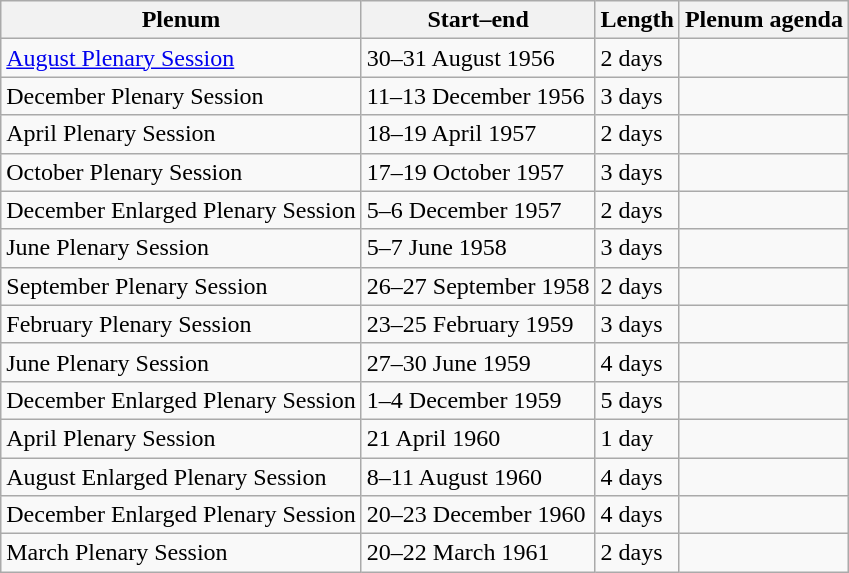<table class="wikitable">
<tr>
<th scope="col">Plenum</th>
<th scope="col">Start–end</th>
<th scope="col">Length</th>
<th scope="col">Plenum agenda</th>
</tr>
<tr>
<td><a href='#'>August Plenary Session</a></td>
<td>30–31 August 1956</td>
<td>2 days</td>
<td></td>
</tr>
<tr>
<td>December Plenary Session</td>
<td>11–13 December 1956</td>
<td>3 days</td>
<td></td>
</tr>
<tr>
<td>April Plenary Session</td>
<td>18–19 April 1957</td>
<td>2 days</td>
<td></td>
</tr>
<tr>
<td>October Plenary Session</td>
<td>17–19 October 1957</td>
<td>3 days</td>
<td></td>
</tr>
<tr>
<td>December Enlarged Plenary Session</td>
<td>5–6 December 1957</td>
<td>2 days</td>
<td></td>
</tr>
<tr>
<td>June Plenary Session</td>
<td>5–7 June 1958</td>
<td>3 days</td>
<td></td>
</tr>
<tr>
<td>September Plenary Session</td>
<td>26–27 September 1958</td>
<td>2 days</td>
<td></td>
</tr>
<tr>
<td>February Plenary Session</td>
<td>23–25 February 1959</td>
<td>3 days</td>
<td></td>
</tr>
<tr>
<td>June Plenary Session</td>
<td>27–30 June 1959</td>
<td>4 days</td>
<td></td>
</tr>
<tr>
<td>December Enlarged Plenary Session</td>
<td>1–4 December 1959</td>
<td>5 days</td>
<td></td>
</tr>
<tr>
<td>April Plenary Session</td>
<td>21 April 1960</td>
<td>1 day</td>
<td></td>
</tr>
<tr>
<td>August Enlarged Plenary Session</td>
<td>8–11 August 1960</td>
<td>4 days</td>
<td></td>
</tr>
<tr>
<td>December Enlarged Plenary Session</td>
<td>20–23 December 1960</td>
<td>4 days</td>
<td></td>
</tr>
<tr>
<td>March Plenary Session</td>
<td>20–22 March 1961</td>
<td>2 days</td>
<td></td>
</tr>
</table>
